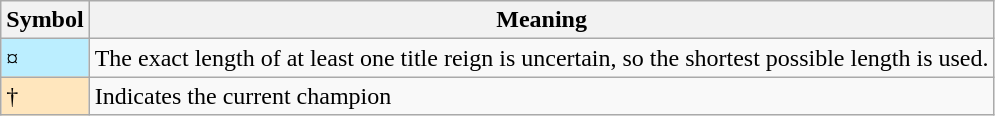<table class="wikitable">
<tr>
<th>Symbol</th>
<th>Meaning</th>
</tr>
<tr>
<td style="background-color:#bbeeff">¤</td>
<td>The exact length of at least one title reign is uncertain, so the shortest possible length is used.</td>
</tr>
<tr>
<td style="background-color:#ffe6bd">†</td>
<td>Indicates the current champion</td>
</tr>
</table>
